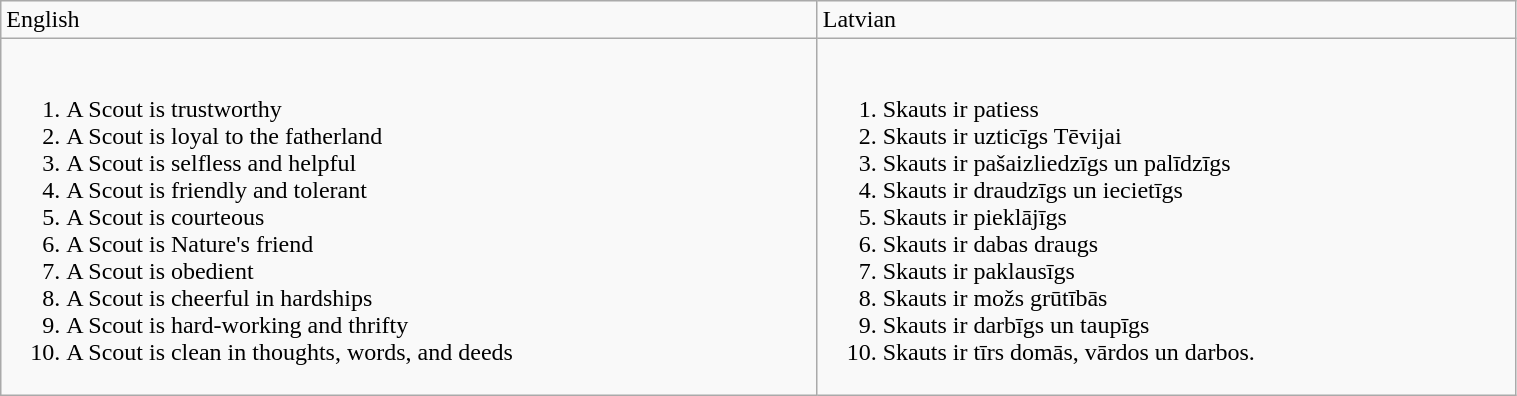<table class="wikitable" width="80%">
<tr>
<td>English</td>
<td>Latvian</td>
</tr>
<tr>
<td><br><ol><li>A Scout is trustworthy</li><li>A Scout is loyal to the fatherland</li><li>A Scout is selfless and helpful</li><li>A Scout is friendly and tolerant</li><li>A Scout is courteous</li><li>A Scout is Nature's friend</li><li>A Scout is obedient</li><li>A Scout is cheerful in hardships</li><li>A Scout is hard-working and thrifty</li><li>A Scout is clean in thoughts, words, and deeds</li></ol></td>
<td><br><ol><li>Skauts ir patiess</li><li>Skauts ir uzticīgs Tēvijai</li><li>Skauts ir pašaizliedzīgs un palīdzīgs</li><li>Skauts ir draudzīgs un iecietīgs</li><li>Skauts ir pieklājīgs</li><li>Skauts ir dabas draugs</li><li>Skauts ir paklausīgs</li><li>Skauts ir možs grūtībās</li><li>Skauts ir darbīgs un taupīgs</li><li>Skauts ir tīrs domās, vārdos un darbos.</li></ol></td>
</tr>
</table>
